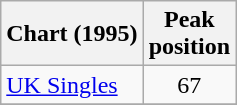<table class="wikitable">
<tr>
<th>Chart (1995)</th>
<th>Peak<br>position</th>
</tr>
<tr>
<td><a href='#'>UK Singles</a></td>
<td align="center">67</td>
</tr>
<tr>
</tr>
</table>
